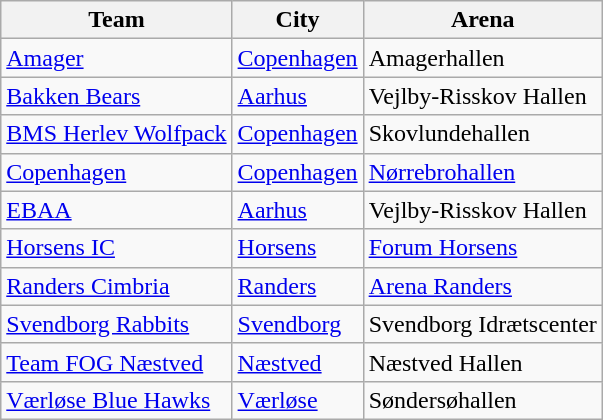<table class="wikitable">
<tr>
<th>Team</th>
<th>City</th>
<th>Arena</th>
</tr>
<tr>
<td><a href='#'>Amager</a></td>
<td><a href='#'>Copenhagen</a></td>
<td>Amagerhallen</td>
</tr>
<tr>
<td><a href='#'>Bakken Bears</a></td>
<td><a href='#'>Aarhus</a></td>
<td>Vejlby-Risskov Hallen</td>
</tr>
<tr>
<td><a href='#'>BMS Herlev Wolfpack</a></td>
<td><a href='#'>Copenhagen</a></td>
<td>Skovlundehallen</td>
</tr>
<tr>
<td><a href='#'>Copenhagen</a></td>
<td><a href='#'>Copenhagen</a></td>
<td><a href='#'>Nørrebrohallen</a></td>
</tr>
<tr>
<td><a href='#'>EBAA</a></td>
<td><a href='#'>Aarhus</a></td>
<td>Vejlby-Risskov Hallen</td>
</tr>
<tr>
<td><a href='#'>Horsens IC</a></td>
<td><a href='#'>Horsens</a></td>
<td><a href='#'>Forum Horsens</a></td>
</tr>
<tr>
<td><a href='#'>Randers Cimbria</a></td>
<td><a href='#'>Randers</a></td>
<td><a href='#'>Arena Randers</a></td>
</tr>
<tr>
<td><a href='#'>Svendborg Rabbits</a></td>
<td><a href='#'>Svendborg</a></td>
<td>Svendborg Idrætscenter</td>
</tr>
<tr>
<td><a href='#'>Team FOG Næstved</a></td>
<td><a href='#'>Næstved</a></td>
<td>Næstved Hallen</td>
</tr>
<tr>
<td><a href='#'>Værløse Blue Hawks</a></td>
<td><a href='#'>Værløse</a></td>
<td>Søndersøhallen</td>
</tr>
</table>
